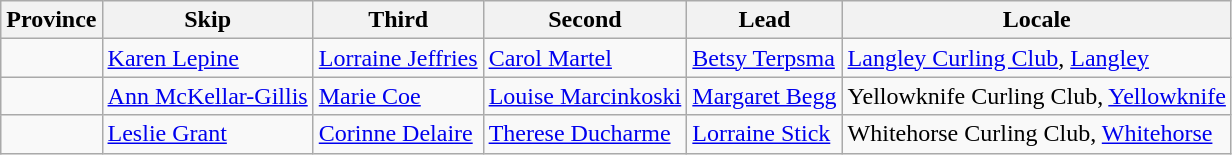<table class="wikitable">
<tr>
<th>Province</th>
<th>Skip</th>
<th>Third</th>
<th>Second</th>
<th>Lead</th>
<th>Locale</th>
</tr>
<tr>
<td></td>
<td><a href='#'>Karen Lepine</a></td>
<td><a href='#'>Lorraine Jeffries</a></td>
<td><a href='#'>Carol Martel</a></td>
<td><a href='#'>Betsy Terpsma</a></td>
<td><a href='#'>Langley Curling Club</a>, <a href='#'>Langley</a></td>
</tr>
<tr>
<td></td>
<td><a href='#'>Ann McKellar-Gillis</a></td>
<td><a href='#'>Marie Coe</a></td>
<td><a href='#'>Louise Marcinkoski</a></td>
<td><a href='#'>Margaret Begg</a></td>
<td>Yellowknife Curling Club, <a href='#'>Yellowknife</a></td>
</tr>
<tr>
<td></td>
<td><a href='#'>Leslie Grant</a></td>
<td><a href='#'>Corinne Delaire</a></td>
<td><a href='#'>Therese Ducharme</a></td>
<td><a href='#'>Lorraine Stick</a></td>
<td>Whitehorse Curling Club, <a href='#'>Whitehorse</a></td>
</tr>
</table>
